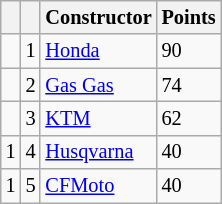<table class="wikitable" style="font-size: 85%;">
<tr>
<th></th>
<th></th>
<th>Constructor</th>
<th>Points</th>
</tr>
<tr>
<td></td>
<td align=center>1</td>
<td> <a href='#'>Honda</a></td>
<td align=left>90</td>
</tr>
<tr>
<td></td>
<td align=center>2</td>
<td> <a href='#'>Gas Gas</a></td>
<td align=left>74</td>
</tr>
<tr>
<td></td>
<td align=center>3</td>
<td> <a href='#'>KTM</a></td>
<td align=left>62</td>
</tr>
<tr>
<td> 1</td>
<td align=center>4</td>
<td> <a href='#'>Husqvarna</a></td>
<td align=left>40</td>
</tr>
<tr>
<td> 1</td>
<td align=center>5</td>
<td> <a href='#'>CFMoto</a></td>
<td align=left>40</td>
</tr>
</table>
